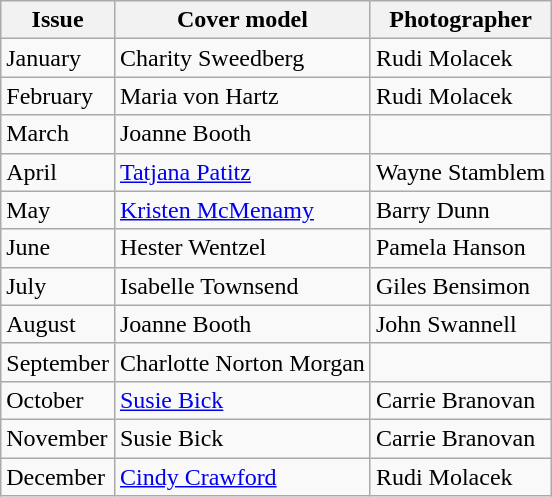<table class="sortable wikitable">
<tr>
<th>Issue</th>
<th>Cover model</th>
<th>Photographer</th>
</tr>
<tr>
<td>January</td>
<td>Charity Sweedberg</td>
<td>Rudi Molacek</td>
</tr>
<tr>
<td>February</td>
<td>Maria von Hartz</td>
<td>Rudi Molacek</td>
</tr>
<tr>
<td>March</td>
<td>Joanne Booth</td>
<td></td>
</tr>
<tr>
<td>April</td>
<td><a href='#'>Tatjana Patitz</a></td>
<td>Wayne Stamblem</td>
</tr>
<tr>
<td>May</td>
<td><a href='#'>Kristen McMenamy</a></td>
<td>Barry Dunn</td>
</tr>
<tr>
<td>June</td>
<td>Hester Wentzel</td>
<td>Pamela Hanson</td>
</tr>
<tr>
<td>July</td>
<td>Isabelle Townsend</td>
<td>Giles Bensimon</td>
</tr>
<tr>
<td>August</td>
<td>Joanne Booth</td>
<td>John Swannell</td>
</tr>
<tr>
<td>September</td>
<td>Charlotte Norton Morgan</td>
<td></td>
</tr>
<tr>
<td>October</td>
<td><a href='#'>Susie Bick</a></td>
<td>Carrie Branovan</td>
</tr>
<tr>
<td>November</td>
<td>Susie Bick</td>
<td>Carrie Branovan</td>
</tr>
<tr>
<td>December</td>
<td><a href='#'>Cindy Crawford</a></td>
<td>Rudi Molacek</td>
</tr>
</table>
